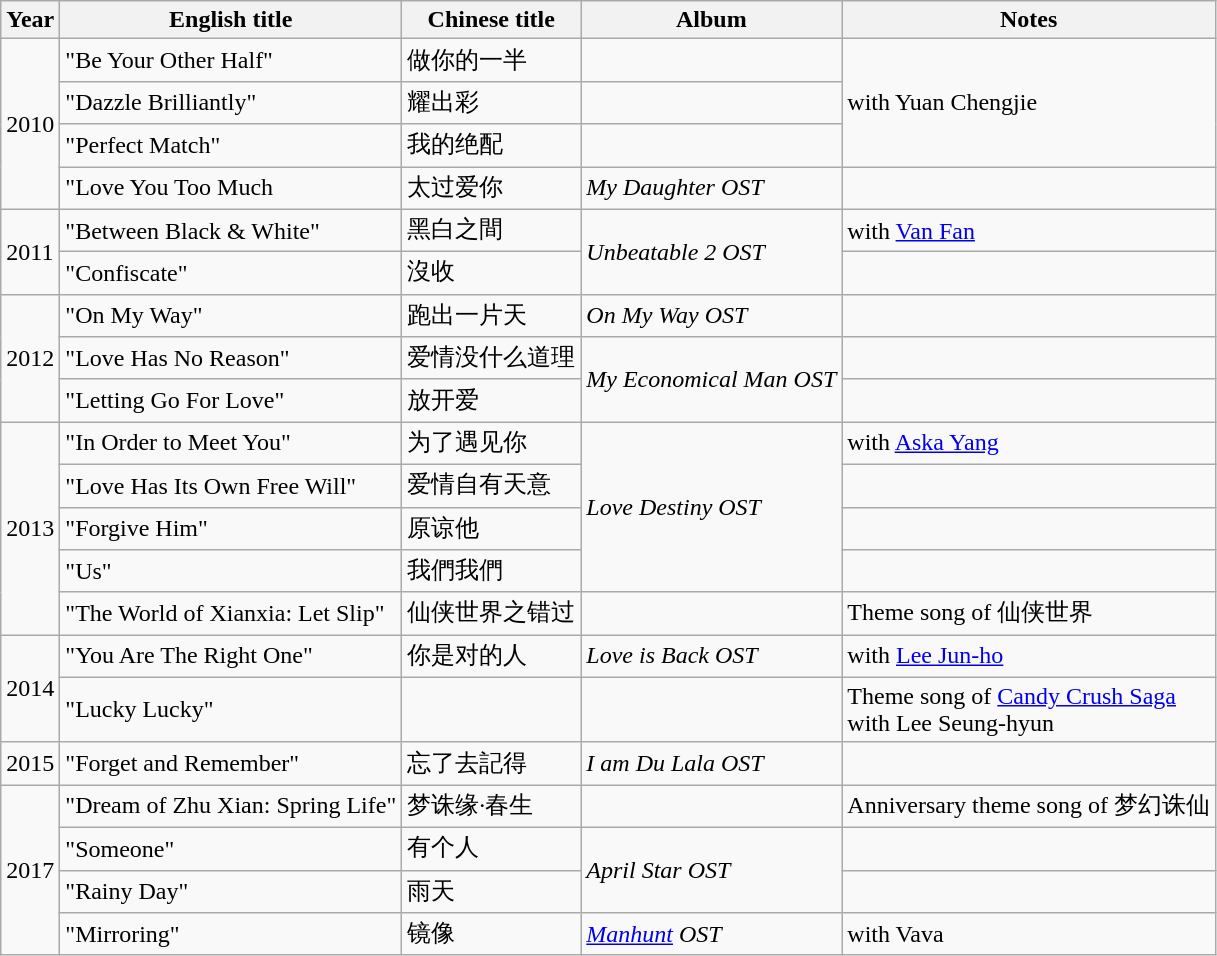<table class="wikitable sortable">
<tr>
<th>Year</th>
<th>English title</th>
<th>Chinese title</th>
<th class="unsortable">Album</th>
<th>Notes</th>
</tr>
<tr>
<td rowspan=4>2010</td>
<td>"Be Your Other Half"</td>
<td>做你的一半</td>
<td></td>
<td rowspan=3>with Yuan Chengjie</td>
</tr>
<tr>
<td>"Dazzle Brilliantly"</td>
<td>耀出彩</td>
<td></td>
</tr>
<tr>
<td>"Perfect Match"</td>
<td>我的绝配</td>
<td></td>
</tr>
<tr>
<td>"Love You Too Much</td>
<td>太过爱你</td>
<td><em>My Daughter OST</em></td>
<td></td>
</tr>
<tr>
<td rowspan=2>2011</td>
<td>"Between Black & White"</td>
<td>黑白之間</td>
<td rowspan=2><em>Unbeatable 2 OST</em></td>
<td>with <a href='#'>Van Fan</a></td>
</tr>
<tr>
<td>"Confiscate"</td>
<td>沒收</td>
<td></td>
</tr>
<tr>
<td rowspan=3>2012</td>
<td>"On My Way"</td>
<td>跑出一片天</td>
<td><em>On My Way OST</em></td>
<td></td>
</tr>
<tr>
<td>"Love Has No Reason"</td>
<td>爱情没什么道理</td>
<td ROWSPAN=2><em>My Economical Man OST</em></td>
<td></td>
</tr>
<tr>
<td>"Letting Go For Love"</td>
<td>放开爱</td>
<td></td>
</tr>
<tr>
<td rowspan=5>2013</td>
<td>"In Order to Meet You"</td>
<td>为了遇见你</td>
<td rowspan=4><em>Love Destiny OST</em></td>
<td>with <a href='#'>Aska Yang</a></td>
</tr>
<tr>
<td>"Love Has Its Own Free Will"</td>
<td>爱情自有天意</td>
<td></td>
</tr>
<tr>
<td>"Forgive Him"</td>
<td>原谅他</td>
<td></td>
</tr>
<tr>
<td>"Us"</td>
<td>我們我們</td>
<td></td>
</tr>
<tr>
<td>"The World of Xianxia: Let Slip"</td>
<td>仙侠世界之错过</td>
<td></td>
<td>Theme song of 仙侠世界</td>
</tr>
<tr>
<td rowspan=2>2014</td>
<td>"You Are The Right One"</td>
<td>你是对的人</td>
<td><em>Love is Back OST</em></td>
<td>with <a href='#'>Lee Jun-ho</a></td>
</tr>
<tr>
<td>"Lucky Lucky"</td>
<td></td>
<td></td>
<td>Theme song of <a href='#'>Candy Crush Saga</a> <br> with Lee Seung-hyun</td>
</tr>
<tr>
<td>2015</td>
<td>"Forget and Remember"</td>
<td>忘了去記得</td>
<td><em>I am Du Lala OST</em></td>
<td></td>
</tr>
<tr>
<td rowspan=4>2017</td>
<td>"Dream of Zhu Xian: Spring Life"</td>
<td>梦诛缘·春生</td>
<td></td>
<td>Anniversary theme song of 梦幻诛仙</td>
</tr>
<tr>
<td>"Someone"</td>
<td>有个人</td>
<td rowspan=2><em>April Star OST</em></td>
<td></td>
</tr>
<tr>
<td>"Rainy Day"</td>
<td>雨天</td>
<td></td>
</tr>
<tr>
<td>"Mirroring"</td>
<td>镜像</td>
<td><em><a href='#'>Manhunt</a> OST</em></td>
<td>with Vava</td>
</tr>
</table>
